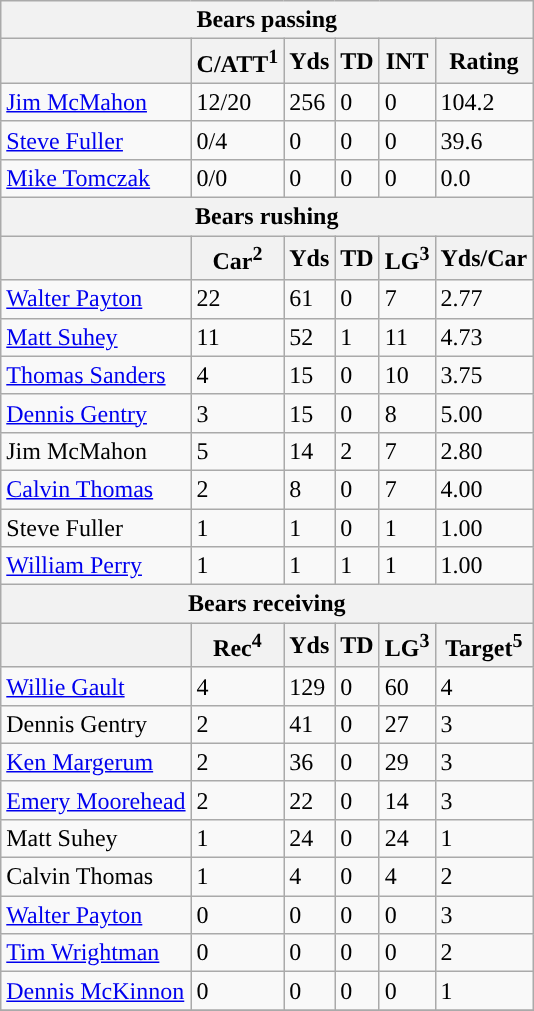<table class="wikitable">
<tr>
<th colspan="6">Bears passing</th>
</tr>
<tr>
<th></th>
<th>C/ATT<sup>1</sup></th>
<th>Yds</th>
<th>TD</th>
<th>INT</th>
<th>Rating</th>
</tr>
<tr>
<td><a href='#'>Jim McMahon</a></td>
<td>12/20</td>
<td>256</td>
<td>0</td>
<td>0</td>
<td>104.2</td>
</tr>
<tr>
<td><a href='#'>Steve Fuller</a></td>
<td>0/4</td>
<td>0</td>
<td>0</td>
<td>0</td>
<td>39.6</td>
</tr>
<tr>
<td><a href='#'>Mike Tomczak</a></td>
<td>0/0</td>
<td>0</td>
<td>0</td>
<td>0</td>
<td>0.0</td>
</tr>
<tr>
<th colspan="6">Bears rushing</th>
</tr>
<tr>
<th></th>
<th>Car<sup>2</sup></th>
<th>Yds</th>
<th>TD</th>
<th>LG<sup>3</sup></th>
<th>Yds/Car</th>
</tr>
<tr>
<td><a href='#'>Walter Payton</a></td>
<td>22</td>
<td>61</td>
<td>0</td>
<td>7</td>
<td>2.77</td>
</tr>
<tr>
<td><a href='#'>Matt Suhey</a></td>
<td>11</td>
<td>52</td>
<td>1</td>
<td>11</td>
<td>4.73</td>
</tr>
<tr>
<td><a href='#'>Thomas Sanders</a></td>
<td>4</td>
<td>15</td>
<td>0</td>
<td>10</td>
<td>3.75</td>
</tr>
<tr>
<td><a href='#'>Dennis Gentry</a></td>
<td>3</td>
<td>15</td>
<td>0</td>
<td>8</td>
<td>5.00</td>
</tr>
<tr>
<td>Jim McMahon</td>
<td>5</td>
<td>14</td>
<td>2</td>
<td>7</td>
<td>2.80</td>
</tr>
<tr>
<td><a href='#'>Calvin Thomas</a></td>
<td>2</td>
<td>8</td>
<td>0</td>
<td>7</td>
<td>4.00</td>
</tr>
<tr>
<td>Steve Fuller</td>
<td>1</td>
<td>1</td>
<td>0</td>
<td>1</td>
<td>1.00</td>
</tr>
<tr>
<td><a href='#'>William Perry</a></td>
<td>1</td>
<td>1</td>
<td>1</td>
<td>1</td>
<td>1.00</td>
</tr>
<tr>
<th colspan="6">Bears receiving</th>
</tr>
<tr>
<th></th>
<th>Rec<sup>4</sup></th>
<th>Yds</th>
<th>TD</th>
<th>LG<sup>3</sup></th>
<th>Target<sup>5</sup></th>
</tr>
<tr>
<td><a href='#'>Willie Gault</a></td>
<td>4</td>
<td>129</td>
<td>0</td>
<td>60</td>
<td>4</td>
</tr>
<tr>
<td>Dennis Gentry</td>
<td>2</td>
<td>41</td>
<td>0</td>
<td>27</td>
<td>3</td>
</tr>
<tr>
<td><a href='#'>Ken Margerum</a></td>
<td>2</td>
<td>36</td>
<td>0</td>
<td>29</td>
<td>3</td>
</tr>
<tr>
<td><a href='#'>Emery Moorehead</a></td>
<td>2</td>
<td>22</td>
<td>0</td>
<td>14</td>
<td>3</td>
</tr>
<tr>
<td>Matt Suhey</td>
<td>1</td>
<td>24</td>
<td>0</td>
<td>24</td>
<td>1</td>
</tr>
<tr>
<td>Calvin Thomas</td>
<td>1</td>
<td>4</td>
<td>0</td>
<td>4</td>
<td>2</td>
</tr>
<tr>
<td><a href='#'>Walter Payton</a></td>
<td>0</td>
<td>0</td>
<td>0</td>
<td>0</td>
<td>3</td>
</tr>
<tr>
<td><a href='#'>Tim Wrightman</a></td>
<td>0</td>
<td>0</td>
<td>0</td>
<td>0</td>
<td>2</td>
</tr>
<tr>
<td><a href='#'>Dennis McKinnon</a></td>
<td>0</td>
<td>0</td>
<td>0</td>
<td>0</td>
<td>1</td>
</tr>
<tr>
</tr>
</table>
